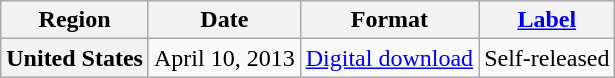<table class="wikitable plainrowheaders">
<tr>
<th scope="col">Region</th>
<th scope="col">Date</th>
<th scope="col">Format</th>
<th scope="col"><a href='#'>Label</a></th>
</tr>
<tr>
<th scope="row">United States</th>
<td>April 10, 2013</td>
<td><a href='#'>Digital download</a></td>
<td>Self-released</td>
</tr>
</table>
